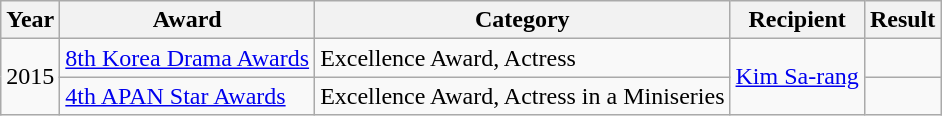<table class="wikitable">
<tr>
<th>Year</th>
<th>Award</th>
<th>Category</th>
<th>Recipient</th>
<th>Result</th>
</tr>
<tr>
<td rowspan="2" style="text-align:center;">2015</td>
<td><a href='#'>8th Korea Drama Awards</a></td>
<td>Excellence Award, Actress</td>
<td rowspan="2" style="text-align:center;"><a href='#'>Kim Sa-rang</a></td>
<td></td>
</tr>
<tr>
<td><a href='#'>4th APAN Star Awards</a></td>
<td>Excellence Award, Actress in a Miniseries</td>
<td></td>
</tr>
</table>
